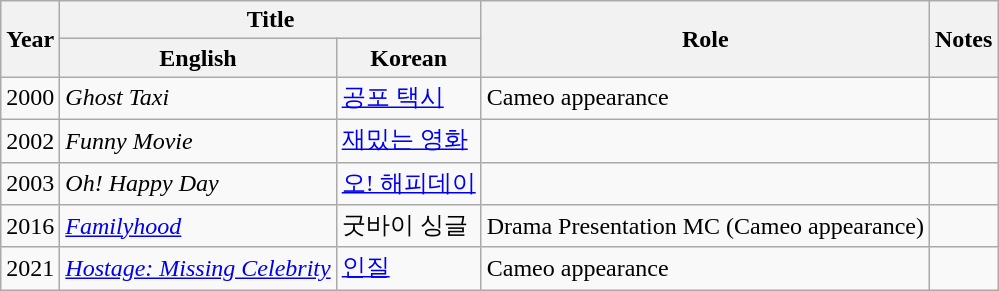<table class="wikitable sortable">
<tr>
<th rowspan="2">Year</th>
<th colspan="2">Title</th>
<th rowspan="2">Role</th>
<th rowspan="2" class="unsortable">Notes</th>
</tr>
<tr>
<th>English</th>
<th>Korean</th>
</tr>
<tr>
<td>2000</td>
<td><em>Ghost Taxi</em></td>
<td><a href='#'>공포 택시</a></td>
<td>Cameo appearance</td>
<td></td>
</tr>
<tr>
<td>2002</td>
<td><em>Funny Movie</em></td>
<td><a href='#'>재밌는 영화</a></td>
<td></td>
<td></td>
</tr>
<tr>
<td>2003</td>
<td><em>Oh! Happy Day</em></td>
<td><a href='#'>오! 해피데이</a></td>
<td></td>
<td></td>
</tr>
<tr>
<td>2016</td>
<td><em><a href='#'>Familyhood</a></em></td>
<td>굿바이 싱글</td>
<td>Drama Presentation MC (Cameo appearance)</td>
<td></td>
</tr>
<tr>
<td>2021</td>
<td><em><a href='#'>Hostage: Missing Celebrity</a></em></td>
<td><a href='#'>인질</a></td>
<td>Cameo appearance</td>
<td></td>
</tr>
</table>
